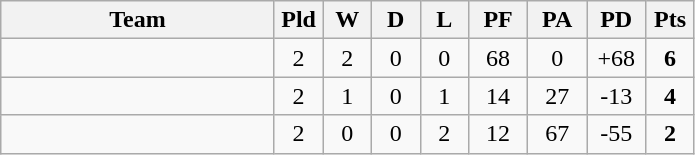<table class="wikitable" style="text-align:center;">
<tr>
<th width=175>Team</th>
<th width=25 abbr="Played">Pld</th>
<th width=25 abbr="Won">W</th>
<th width=25 abbr="Drawn">D</th>
<th width=25 abbr="Lost">L</th>
<th width=32 abbr="Points for">PF</th>
<th width=32 abbr="Points against">PA</th>
<th width=32 abbr="Points difference">PD</th>
<th width=25 abbr="Points">Pts</th>
</tr>
<tr>
<td align=left></td>
<td>2</td>
<td>2</td>
<td>0</td>
<td>0</td>
<td>68</td>
<td>0</td>
<td>+68</td>
<td><strong>6</strong></td>
</tr>
<tr>
<td align=left></td>
<td>2</td>
<td>1</td>
<td>0</td>
<td>1</td>
<td>14</td>
<td>27</td>
<td>-13</td>
<td><strong>4</strong></td>
</tr>
<tr>
<td align=left></td>
<td>2</td>
<td>0</td>
<td>0</td>
<td>2</td>
<td>12</td>
<td>67</td>
<td>-55</td>
<td><strong>2</strong></td>
</tr>
</table>
